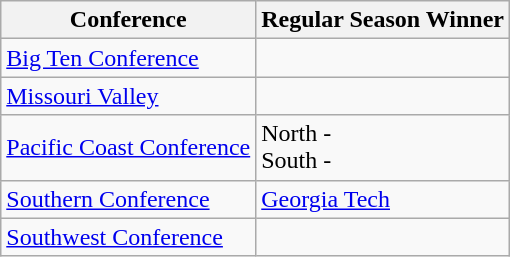<table class="wikitable">
<tr>
<th>Conference</th>
<th>Regular Season Winner</th>
</tr>
<tr>
<td><a href='#'>Big Ten Conference</a></td>
<td></td>
</tr>
<tr>
<td><a href='#'>Missouri Valley</a></td>
<td></td>
</tr>
<tr>
<td><a href='#'>Pacific Coast Conference</a></td>
<td>North - <br>South - </td>
</tr>
<tr>
<td><a href='#'>Southern Conference</a></td>
<td><a href='#'>Georgia Tech</a></td>
</tr>
<tr>
<td><a href='#'>Southwest Conference</a></td>
<td></td>
</tr>
</table>
